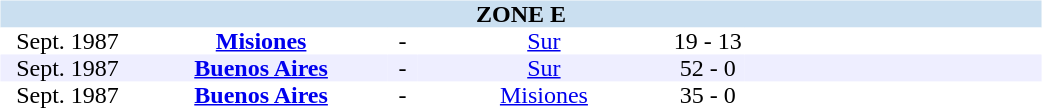<table width=700>
<tr>
<td width=700 valign="top"><br><table border=0 cellspacing=0 cellpadding=0 style="font-size: 100%; border-collapse: collapse;" width=100%>
<tr bgcolor="#CADFF0">
<td style="font-size:100%"; align="center" colspan="6"><strong>ZONE E</strong></td>
</tr>
<tr align=center bgcolor=#FFFFFF>
<td width=90>Sept. 1987</td>
<td width=170><strong><a href='#'>Misiones</a></strong></td>
<td width=20>-</td>
<td width=170><a href='#'>Sur</a></td>
<td width=50>19 - 13</td>
<td width=200></td>
</tr>
<tr align=center bgcolor=#EEEEFF>
<td width=90>Sept. 1987</td>
<td width=170><strong><a href='#'>Buenos Aires</a></strong></td>
<td width=20>-</td>
<td width=170><a href='#'>Sur</a></td>
<td width=50>52 - 0</td>
<td width=200></td>
</tr>
<tr align=center bgcolor=#FFFFFF>
<td width=90>Sept. 1987</td>
<td width=170><strong><a href='#'>Buenos Aires</a></strong></td>
<td width=20>-</td>
<td width=170><a href='#'>Misiones</a></td>
<td width=50>35 - 0</td>
<td width=200></td>
</tr>
</table>
</td>
</tr>
</table>
